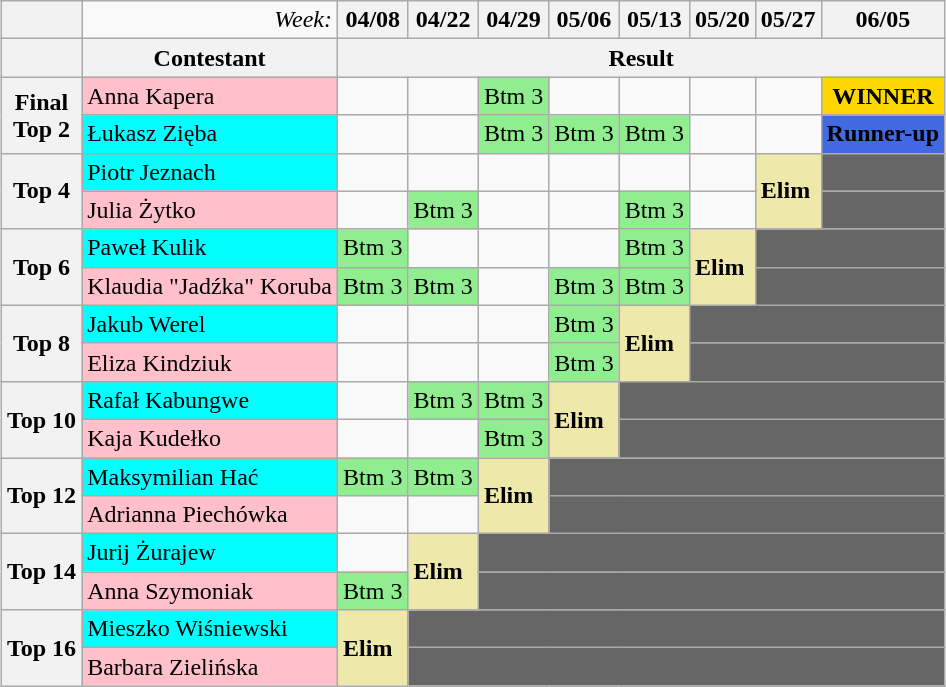<table class="wikitable" style="margin:1em auto;">
<tr>
<th></th>
<td align="right"><em>Week:</em></td>
<th>04/08</th>
<th>04/22</th>
<th>04/29</th>
<th>05/06</th>
<th>05/13</th>
<th>05/20</th>
<th>05/27</th>
<th>06/05</th>
</tr>
<tr>
<th></th>
<th>Contestant</th>
<th colspan="8" align="center">Result</th>
</tr>
<tr>
<th rowspan="2">Final<br>Top 2</th>
<td bgcolor="pink">Anna Kapera</td>
<td></td>
<td></td>
<td style="background:lightgreen;">Btm 3</td>
<td></td>
<td></td>
<td></td>
<td></td>
<td bgcolor="gold" align="center"><strong>WINNER</strong></td>
</tr>
<tr>
<td bgcolor="cyan">Łukasz Zięba</td>
<td></td>
<td></td>
<td style="background:lightgreen;">Btm 3</td>
<td style="background:lightgreen;">Btm 3</td>
<td style="background:lightgreen;">Btm 3</td>
<td></td>
<td></td>
<td bgcolor="royalblue" align="center"><strong>Runner-up</strong></td>
</tr>
<tr>
<th rowspan="2">Top 4</th>
<td bgcolor="cyan">Piotr Jeznach</td>
<td></td>
<td></td>
<td></td>
<td></td>
<td></td>
<td></td>
<td rowspan="2" bgcolor="palegoldenrod"><strong>Elim</strong></td>
<td colspan bgcolor="666666"></td>
</tr>
<tr>
<td bgcolor="pink">Julia Żytko</td>
<td></td>
<td style="background:lightgreen;">Btm 3</td>
<td></td>
<td></td>
<td style="background:lightgreen;">Btm 3</td>
<td></td>
<td bgcolor="666666"></td>
</tr>
<tr>
<th rowspan="2">Top 6</th>
<td bgcolor="cyan">Paweł Kulik</td>
<td style="background:lightgreen;">Btm 3</td>
<td></td>
<td></td>
<td></td>
<td style="background:lightgreen;">Btm 3</td>
<td rowspan="2" bgcolor="palegoldenrod"><strong>Elim</strong></td>
<td colspan="2" bgcolor="666666"></td>
</tr>
<tr>
<td bgcolor="pink">Klaudia "Jadźka" Koruba</td>
<td style="background:lightgreen;">Btm 3</td>
<td style="background:lightgreen;">Btm 3</td>
<td></td>
<td style="background:lightgreen;">Btm 3</td>
<td style="background:lightgreen;">Btm 3</td>
<td colspan="2" bgcolor="666666"></td>
</tr>
<tr>
<th rowspan="2">Top 8</th>
<td bgcolor="cyan">Jakub Werel</td>
<td></td>
<td></td>
<td></td>
<td style="background:lightgreen;">Btm 3</td>
<td rowspan="2" bgcolor="palegoldenrod"><strong>Elim</strong></td>
<td colspan="3" bgcolor="666666"></td>
</tr>
<tr>
<td bgcolor="pink">Eliza Kindziuk</td>
<td></td>
<td></td>
<td></td>
<td style="background:lightgreen;">Btm 3</td>
<td colspan="3" bgcolor="666666"></td>
</tr>
<tr>
<th rowspan="2">Top 10</th>
<td bgcolor="cyan">Rafał Kabungwe</td>
<td></td>
<td style="background:lightgreen;">Btm 3</td>
<td style="background:lightgreen;">Btm 3</td>
<td rowspan="2" bgcolor="palegoldenrod"><strong>Elim</strong></td>
<td colspan="4" bgcolor="666666"></td>
</tr>
<tr>
<td bgcolor="pink">Kaja Kudełko</td>
<td></td>
<td></td>
<td style="background:lightgreen;">Btm 3</td>
<td colspan="4" bgcolor="666666"></td>
</tr>
<tr>
<th rowspan="2">Top 12</th>
<td bgcolor="cyan">Maksymilian Hać</td>
<td style="background:lightgreen;">Btm 3</td>
<td style="background:lightgreen;">Btm 3</td>
<td rowspan="2" bgcolor="palegoldenrod"><strong>Elim</strong></td>
<td colspan="5" bgcolor="666666"></td>
</tr>
<tr>
<td bgcolor="pink">Adrianna Piechówka</td>
<td></td>
<td></td>
<td colspan="5" bgcolor="666666"></td>
</tr>
<tr>
<th rowspan="2">Top 14</th>
<td bgcolor="cyan">Jurij Żurajew</td>
<td></td>
<td rowspan="2" bgcolor="palegoldenrod"><strong>Elim</strong></td>
<td colspan="6" bgcolor="666666"></td>
</tr>
<tr>
<td bgcolor="pink">Anna Szymoniak</td>
<td style="background:lightgreen;">Btm 3</td>
<td colspan="6" bgcolor="666666"></td>
</tr>
<tr>
<th rowspan="2">Top 16</th>
<td bgcolor="cyan">Mieszko Wiśniewski</td>
<td rowspan="2" bgcolor="palegoldenrod"><strong>Elim</strong></td>
<td colspan="7" bgcolor="666666"></td>
</tr>
<tr>
<td bgcolor="pink">Barbara Zielińska</td>
<td colspan="7" bgcolor="666666"></td>
</tr>
</table>
